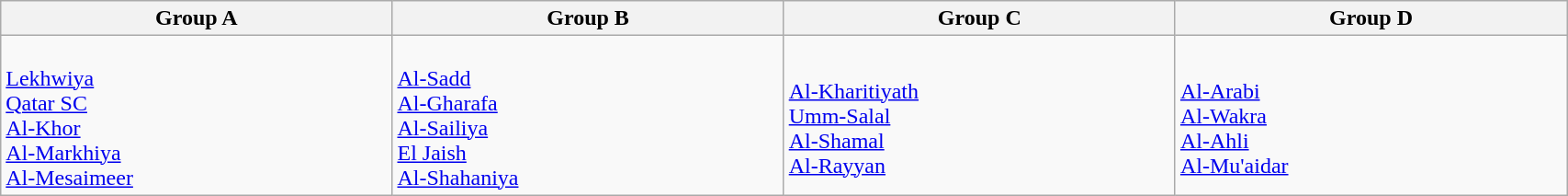<table class="wikitable" width=90%>
<tr>
<th width=20%>Group A</th>
<th width=20%>Group B</th>
<th width=20%>Group C</th>
<th width=20%>Group D</th>
</tr>
<tr>
<td><br><a href='#'>Lekhwiya</a> <br>
<a href='#'>Qatar SC</a> <br>
<a href='#'>Al-Khor</a> <br>
<a href='#'>Al-Markhiya</a> <br>
<a href='#'>Al-Mesaimeer</a></td>
<td><br><a href='#'>Al-Sadd</a> <br>
<a href='#'>Al-Gharafa</a> <br>
<a href='#'>Al-Sailiya</a> <br>
<a href='#'>El Jaish</a> <br>
<a href='#'>Al-Shahaniya</a></td>
<td><br><a href='#'>Al-Kharitiyath</a> <br>
<a href='#'>Umm-Salal</a> <br>
<a href='#'>Al-Shamal</a> <br>
<a href='#'>Al-Rayyan</a></td>
<td><br><a href='#'>Al-Arabi</a> <br>
<a href='#'>Al-Wakra</a> <br>
<a href='#'>Al-Ahli</a> <br>
<a href='#'>Al-Mu'aidar</a> <br></td>
</tr>
</table>
